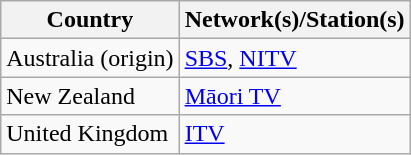<table class="wikitable">
<tr>
<th>Country</th>
<th>Network(s)/Station(s)</th>
</tr>
<tr>
<td>Australia (origin)</td>
<td><a href='#'>SBS</a>, <a href='#'>NITV</a></td>
</tr>
<tr>
<td>New Zealand</td>
<td><a href='#'>Māori TV</a></td>
</tr>
<tr>
<td>United Kingdom</td>
<td><a href='#'>ITV</a></td>
</tr>
</table>
